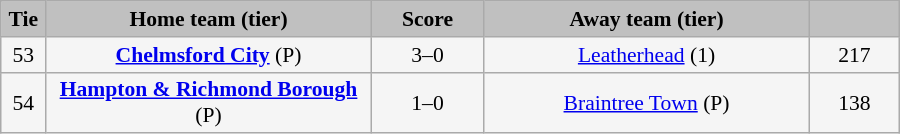<table class="wikitable" style="width: 600px; background:WhiteSmoke; text-align:center; font-size:90%">
<tr>
<td scope="col" style="width:  5.00%; background:silver;"><strong>Tie</strong></td>
<td scope="col" style="width: 36.25%; background:silver;"><strong>Home team (tier)</strong></td>
<td scope="col" style="width: 12.50%; background:silver;"><strong>Score</strong></td>
<td scope="col" style="width: 36.25%; background:silver;"><strong>Away team (tier)</strong></td>
<td scope="col" style="width: 10.00%; background:silver;"><strong></strong></td>
</tr>
<tr>
<td>53</td>
<td><strong><a href='#'>Chelmsford City</a></strong> (P)</td>
<td>3–0</td>
<td><a href='#'>Leatherhead</a> (1)</td>
<td>217</td>
</tr>
<tr>
<td>54</td>
<td><strong><a href='#'>Hampton & Richmond Borough</a></strong> (P)</td>
<td>1–0</td>
<td><a href='#'>Braintree Town</a> (P)</td>
<td>138</td>
</tr>
</table>
